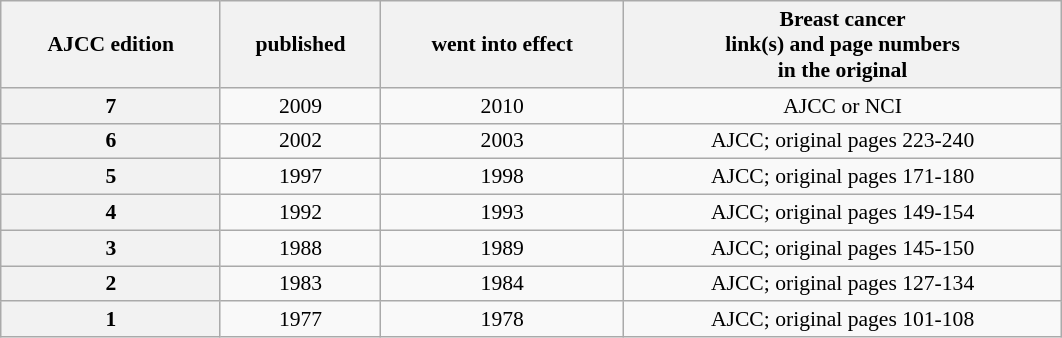<table class="wikitable floatright" style="text-align:center;font-size:90%;width:56%;margin-left:1em">
<tr>
<th>AJCC edition</th>
<th>published</th>
<th>went into effect</th>
<th>Breast cancer <br>link(s) and page numbers <br>in the original</th>
</tr>
<tr>
<th>7</th>
<td>2009</td>
<td>2010</td>
<td>AJCC or NCI</td>
</tr>
<tr>
<th>6</th>
<td>2002</td>
<td>2003</td>
<td>AJCC; original pages 223-240</td>
</tr>
<tr>
<th>5</th>
<td>1997</td>
<td>1998</td>
<td>AJCC; original pages 171-180</td>
</tr>
<tr>
<th>4</th>
<td>1992</td>
<td>1993</td>
<td>AJCC; original pages 149-154</td>
</tr>
<tr>
<th>3</th>
<td>1988</td>
<td>1989</td>
<td>AJCC; original pages 145-150</td>
</tr>
<tr>
<th>2</th>
<td>1983</td>
<td>1984</td>
<td>AJCC; original pages 127-134</td>
</tr>
<tr>
<th>1</th>
<td>1977</td>
<td>1978</td>
<td>AJCC; original pages 101-108</td>
</tr>
</table>
